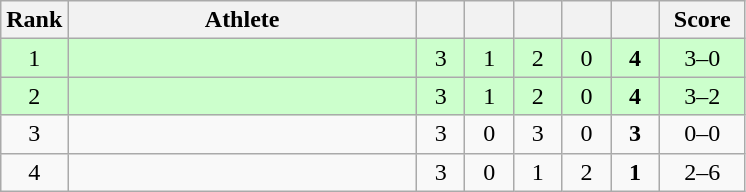<table class="wikitable" style="text-align: center;">
<tr>
<th width=25>Rank</th>
<th width=225>Athlete</th>
<th width=25></th>
<th width=25></th>
<th width=25></th>
<th width=25></th>
<th width=25></th>
<th width=50>Score</th>
</tr>
<tr bgcolor=ccffcc>
<td>1</td>
<td align=left></td>
<td>3</td>
<td>1</td>
<td>2</td>
<td>0</td>
<td><strong>4</strong></td>
<td>3–0</td>
</tr>
<tr bgcolor=ccffcc>
<td>2</td>
<td align=left></td>
<td>3</td>
<td>1</td>
<td>2</td>
<td>0</td>
<td><strong>4</strong></td>
<td>3–2</td>
</tr>
<tr>
<td>3</td>
<td align=left></td>
<td>3</td>
<td>0</td>
<td>3</td>
<td>0</td>
<td><strong>3</strong></td>
<td>0–0</td>
</tr>
<tr>
<td>4</td>
<td align=left></td>
<td>3</td>
<td>0</td>
<td>1</td>
<td>2</td>
<td><strong>1</strong></td>
<td>2–6</td>
</tr>
</table>
